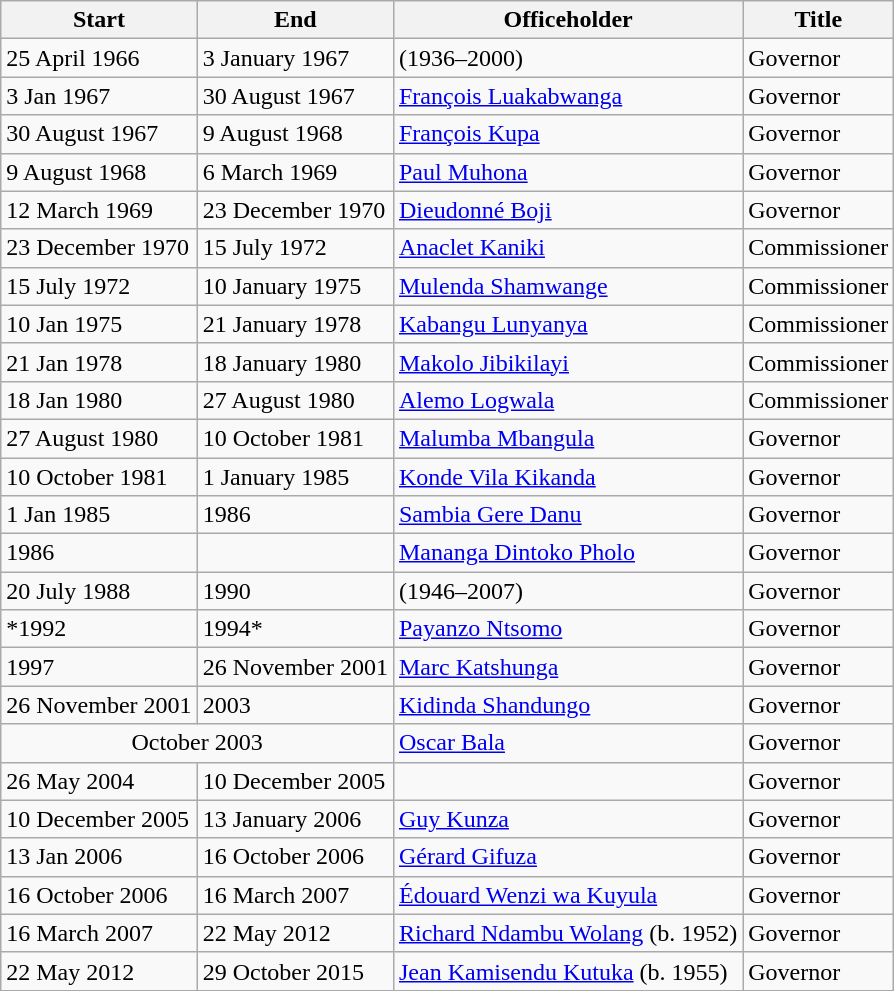<table class=wikitable sortable>
<tr>
<th>Start</th>
<th>End</th>
<th>Officeholder</th>
<th>Title</th>
</tr>
<tr>
<td>25 April 1966</td>
<td>3 January 1967</td>
<td> (1936–2000)</td>
<td>Governor</td>
</tr>
<tr>
<td>3 Jan 1967</td>
<td>30 August 1967</td>
<td><a href='#'>François Luakabwanga</a></td>
<td>Governor</td>
</tr>
<tr>
<td>30 August 1967</td>
<td>9 August 1968</td>
<td><a href='#'>François Kupa</a></td>
<td>Governor</td>
</tr>
<tr>
<td>9 August 1968</td>
<td>6 March 1969</td>
<td><a href='#'>Paul Muhona</a></td>
<td>Governor</td>
</tr>
<tr>
<td>12 March 1969</td>
<td>23 December 1970</td>
<td><a href='#'>Dieudonné Boji</a></td>
<td>Governor</td>
</tr>
<tr>
<td>23 December 1970</td>
<td>15 July 1972</td>
<td><a href='#'>Anaclet Kaniki</a></td>
<td>Commissioner</td>
</tr>
<tr>
<td>15 July 1972</td>
<td>10 January 1975</td>
<td><a href='#'>Mulenda Shamwange</a></td>
<td>Commissioner</td>
</tr>
<tr>
<td>10 Jan 1975</td>
<td>21 January 1978</td>
<td><a href='#'>Kabangu Lunyanya</a></td>
<td>Commissioner</td>
</tr>
<tr>
<td>21 Jan 1978</td>
<td>18 January 1980</td>
<td><a href='#'>Makolo Jibikilayi</a></td>
<td>Commissioner</td>
</tr>
<tr>
<td>18 Jan 1980</td>
<td>27 August 1980</td>
<td><a href='#'>Alemo Logwala</a></td>
<td>Commissioner</td>
</tr>
<tr>
<td>27 August 1980</td>
<td>10 October 1981</td>
<td><a href='#'>Malumba Mbangula</a></td>
<td>Governor</td>
</tr>
<tr>
<td>10 October 1981</td>
<td>1 January 1985</td>
<td><a href='#'>Konde Vila Kikanda</a></td>
<td>Governor</td>
</tr>
<tr>
<td>1 Jan 1985</td>
<td>1986</td>
<td><a href='#'>Sambia Gere Danu</a></td>
<td>Governor</td>
</tr>
<tr>
<td>1986</td>
<td></td>
<td><a href='#'>Mananga Dintoko Pholo</a></td>
<td>Governor</td>
</tr>
<tr>
<td>20 July 1988</td>
<td>1990</td>
<td> (1946–2007)</td>
<td>Governor</td>
</tr>
<tr>
<td>*1992</td>
<td>1994*</td>
<td><a href='#'>Payanzo Ntsomo</a></td>
<td>Governor</td>
</tr>
<tr>
<td>1997</td>
<td>26 November 2001</td>
<td><a href='#'>Marc Katshunga</a></td>
<td>Governor</td>
</tr>
<tr>
<td>26 November 2001</td>
<td>2003</td>
<td><a href='#'>Kidinda Shandungo</a></td>
<td>Governor</td>
</tr>
<tr>
<td colspan=2 style="text-align:center;">October 2003</td>
<td><a href='#'>Oscar Bala</a></td>
<td>Governor</td>
</tr>
<tr>
<td>26 May 2004</td>
<td>10 December 2005</td>
<td></td>
<td>Governor</td>
</tr>
<tr>
<td>10 December 2005</td>
<td>13 January 2006</td>
<td><a href='#'>Guy Kunza</a></td>
<td>Governor</td>
</tr>
<tr>
<td>13 Jan 2006</td>
<td>16 October 2006</td>
<td><a href='#'>Gérard Gifuza</a></td>
<td>Governor</td>
</tr>
<tr>
<td>16 October 2006</td>
<td>16 March 2007</td>
<td><a href='#'>Édouard Wenzi wa Kuyula</a></td>
<td>Governor</td>
</tr>
<tr>
<td>16 March 2007</td>
<td>22 May 2012</td>
<td><a href='#'>Richard Ndambu Wolang</a> (b. 1952)</td>
<td>Governor</td>
</tr>
<tr>
<td>22 May 2012</td>
<td>29 October 2015</td>
<td><a href='#'>Jean Kamisendu Kutuka</a> (b. 1955)</td>
<td>Governor</td>
</tr>
</table>
